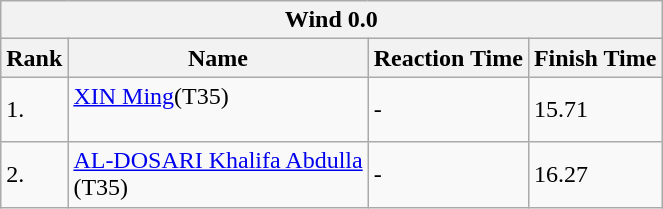<table class="wikitable">
<tr>
<th colspan="4">Wind 0.0</th>
</tr>
<tr>
<th>Rank</th>
<th>Name</th>
<th>Reaction Time</th>
<th>Finish Time</th>
</tr>
<tr>
<td>1.</td>
<td><a href='#'>XIN Ming</a>(T35)<br><br></td>
<td>-</td>
<td>15.71</td>
</tr>
<tr>
<td>2.</td>
<td><a href='#'>AL-DOSARI Khalifa Abdulla</a><br>(T35)
<br>
</td>
<td>-</td>
<td>16.27</td>
</tr>
</table>
